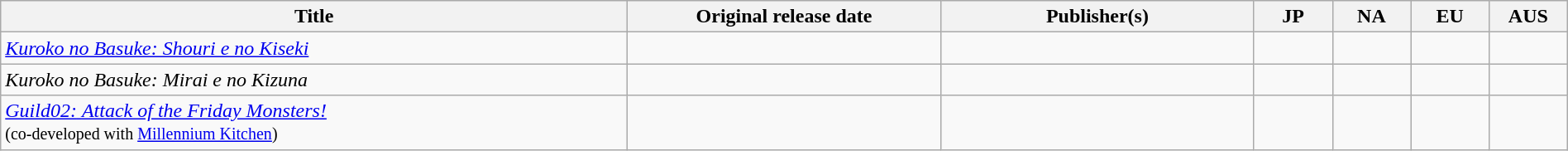<table class="wikitable sortable" style="width: 100%;">
<tr>
<th style="width:40%;">Title</th>
<th style="width:20%;">Original release date</th>
<th style="width:20%;">Publisher(s)</th>
<th style="width:5%;">JP</th>
<th style="width:5%;">NA</th>
<th style="width:5%;">EU</th>
<th style="width:5%;">AUS</th>
</tr>
<tr>
<td><em><a href='#'>Kuroko no Basuke: Shouri e no Kiseki</a></em></td>
<td></td>
<td></td>
<td></td>
<td></td>
<td></td>
<td></td>
</tr>
<tr>
<td><em>Kuroko no Basuke: Mirai e no Kizuna</em></td>
<td></td>
<td></td>
<td></td>
<td></td>
<td></td>
<td></td>
</tr>
<tr>
<td><a href='#'><em>Guild02:</em> <em>Attack of the Friday Monsters!</em></a><br><small>(co-developed with <a href='#'>Millennium Kitchen</a>)</small></td>
<td></td>
<td></td>
<td></td>
<td></td>
<td></td>
<td></td>
</tr>
</table>
